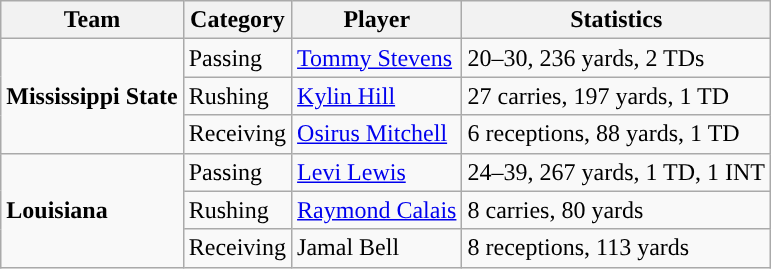<table class="wikitable" style="float: left;">
<tr>
<th>Team</th>
<th>Category</th>
<th>Player</th>
<th>Statistics</th>
</tr>
<tr>
<td rowspan=3><strong>Mississippi State</strong></td>
<td>Passing</td>
<td><a href='#'>Tommy Stevens</a></td>
<td>20–30, 236 yards, 2 TDs</td>
</tr>
<tr>
<td>Rushing</td>
<td><a href='#'>Kylin Hill</a></td>
<td>27 carries, 197 yards, 1 TD</td>
</tr>
<tr>
<td>Receiving</td>
<td><a href='#'>Osirus Mitchell</a></td>
<td>6 receptions, 88 yards, 1 TD</td>
</tr>
<tr>
<td rowspan=3><strong>Louisiana</strong></td>
<td>Passing</td>
<td><a href='#'>Levi Lewis</a></td>
<td>24–39, 267 yards, 1 TD, 1 INT</td>
</tr>
<tr>
<td>Rushing</td>
<td><a href='#'>Raymond Calais</a></td>
<td>8 carries, 80 yards</td>
</tr>
<tr>
<td>Receiving</td>
<td>Jamal Bell</td>
<td>8 receptions, 113 yards</td>
</tr>
</table>
